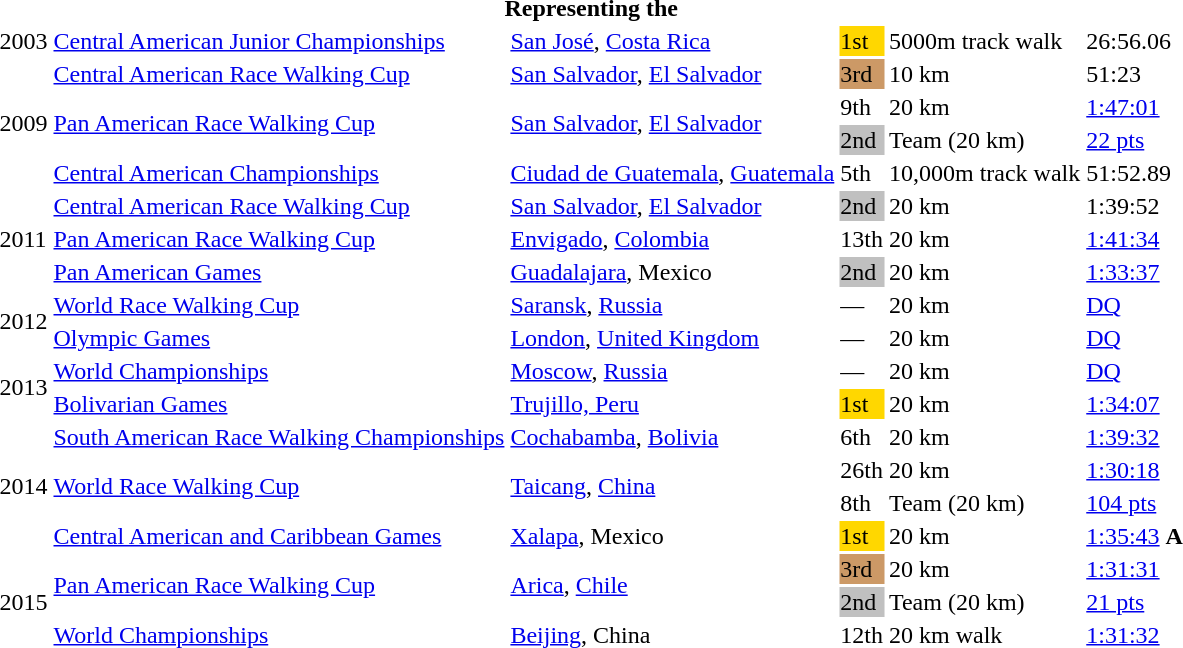<table>
<tr>
<th colspan="6">Representing the </th>
</tr>
<tr>
<td>2003</td>
<td><a href='#'>Central American Junior Championships</a></td>
<td><a href='#'>San José</a>, <a href='#'>Costa Rica</a></td>
<td bgcolor=gold>1st</td>
<td>5000m track walk</td>
<td>26:56.06</td>
</tr>
<tr>
<td rowspan=4>2009</td>
<td><a href='#'>Central American Race Walking Cup</a></td>
<td><a href='#'>San Salvador</a>, <a href='#'>El Salvador</a></td>
<td bgcolor="cc9966">3rd</td>
<td>10 km</td>
<td>51:23</td>
</tr>
<tr>
<td rowspan=2><a href='#'>Pan American Race Walking Cup</a></td>
<td rowspan=2><a href='#'>San Salvador</a>, <a href='#'>El Salvador</a></td>
<td>9th</td>
<td>20 km</td>
<td><a href='#'>1:47:01</a></td>
</tr>
<tr>
<td bgcolor=silver>2nd</td>
<td>Team (20 km)</td>
<td><a href='#'>22 pts</a></td>
</tr>
<tr>
<td><a href='#'>Central American Championships</a></td>
<td><a href='#'>Ciudad de Guatemala</a>, <a href='#'>Guatemala</a></td>
<td>5th</td>
<td>10,000m track walk</td>
<td>51:52.89</td>
</tr>
<tr>
<td rowspan=3>2011</td>
<td><a href='#'>Central American Race Walking Cup</a></td>
<td><a href='#'>San Salvador</a>, <a href='#'>El Salvador</a></td>
<td bgcolor=silver>2nd</td>
<td>20 km</td>
<td>1:39:52</td>
</tr>
<tr>
<td><a href='#'>Pan American Race Walking Cup</a></td>
<td><a href='#'>Envigado</a>, <a href='#'>Colombia</a></td>
<td>13th</td>
<td>20 km</td>
<td><a href='#'>1:41:34</a></td>
</tr>
<tr>
<td><a href='#'>Pan American Games</a></td>
<td><a href='#'>Guadalajara</a>, Mexico</td>
<td bgcolor=silver>2nd</td>
<td>20 km</td>
<td><a href='#'>1:33:37</a></td>
</tr>
<tr>
<td rowspan=2>2012</td>
<td><a href='#'>World Race Walking Cup</a></td>
<td><a href='#'>Saransk</a>, <a href='#'>Russia</a></td>
<td>—</td>
<td>20 km</td>
<td><a href='#'>DQ</a></td>
</tr>
<tr>
<td><a href='#'>Olympic Games</a></td>
<td><a href='#'>London</a>, <a href='#'>United Kingdom</a></td>
<td>—</td>
<td>20 km</td>
<td><a href='#'>DQ</a></td>
</tr>
<tr>
<td rowspan=2>2013</td>
<td><a href='#'>World Championships</a></td>
<td><a href='#'>Moscow</a>, <a href='#'>Russia</a></td>
<td>—</td>
<td>20 km</td>
<td><a href='#'>DQ</a></td>
</tr>
<tr>
<td><a href='#'>Bolivarian Games</a></td>
<td><a href='#'>Trujillo, Peru</a></td>
<td bgcolor=gold>1st</td>
<td>20 km</td>
<td><a href='#'>1:34:07</a></td>
</tr>
<tr>
<td rowspan=4>2014</td>
<td><a href='#'>South American Race Walking Championships</a></td>
<td><a href='#'>Cochabamba</a>, <a href='#'>Bolivia</a></td>
<td>6th</td>
<td>20 km</td>
<td><a href='#'>1:39:32</a></td>
</tr>
<tr>
<td rowspan=2><a href='#'>World Race Walking Cup</a></td>
<td rowspan=2><a href='#'>Taicang</a>, <a href='#'>China</a></td>
<td>26th</td>
<td>20 km</td>
<td><a href='#'>1:30:18</a></td>
</tr>
<tr>
<td>8th</td>
<td>Team (20 km)</td>
<td><a href='#'>104 pts</a></td>
</tr>
<tr>
<td><a href='#'>Central American and Caribbean Games</a></td>
<td><a href='#'>Xalapa</a>, Mexico</td>
<td bgcolor=gold>1st</td>
<td>20 km</td>
<td><a href='#'>1:35:43</a> <strong>A</strong></td>
</tr>
<tr>
<td rowspan=3>2015</td>
<td rowspan=2><a href='#'>Pan American Race Walking Cup</a></td>
<td rowspan=2><a href='#'>Arica</a>, <a href='#'>Chile</a></td>
<td bgcolor="cc9966">3rd</td>
<td>20 km</td>
<td><a href='#'>1:31:31</a></td>
</tr>
<tr>
<td bgcolor=silver>2nd</td>
<td>Team (20 km)</td>
<td><a href='#'>21 pts</a></td>
</tr>
<tr>
<td><a href='#'>World Championships</a></td>
<td><a href='#'>Beijing</a>, China</td>
<td>12th</td>
<td>20 km walk</td>
<td><a href='#'>1:31:32</a></td>
</tr>
</table>
